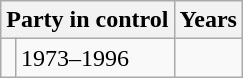<table class="wikitable">
<tr>
<th colspan=2>Party in control</th>
<th>Years</th>
</tr>
<tr>
<td></td>
<td>1973–1996</td>
</tr>
</table>
